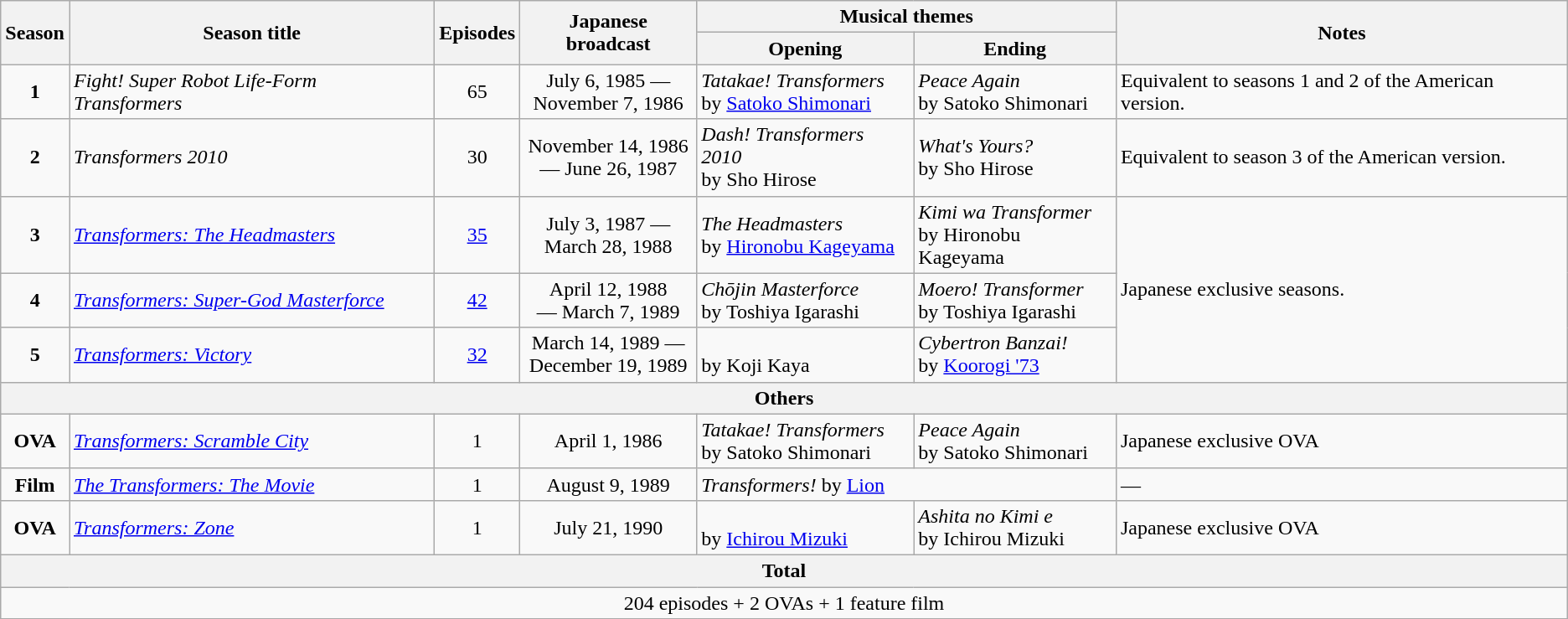<table class="wikitable">
<tr>
<th rowspan="2">Season</th>
<th rowspan="2">Season title</th>
<th rowspan="2">Episodes</th>
<th rowspan="2">Japanese broadcast</th>
<th colspan="2">Musical themes</th>
<th rowspan="2">Notes</th>
</tr>
<tr>
<th>Opening</th>
<th>Ending</th>
</tr>
<tr>
<td align="center"><strong>1</strong></td>
<td><em>Fight! Super Robot Life-Form Transformers</em></td>
<td align="center">65</td>
<td align="center">July 6, 1985 —<br>November 7, 1986</td>
<td><em>Tatakae! Transformers</em><br>by <a href='#'>Satoko Shimonari</a></td>
<td><em>Peace Again</em><br>by Satoko Shimonari</td>
<td>Equivalent to seasons 1 and 2 of the American version.</td>
</tr>
<tr>
<td align="center"><strong>2</strong></td>
<td><em>Transformers 2010</em></td>
<td align="center">30</td>
<td align="center">November 14, 1986<br>— June 26, 1987</td>
<td><em>Dash! Transformers 2010</em><br>by Sho Hirose</td>
<td><em>What's Yours?</em><br>by Sho Hirose</td>
<td>Equivalent to season 3 of the American version.</td>
</tr>
<tr>
<td align="center"><strong>3</strong></td>
<td><em><a href='#'>Transformers: The Headmasters</a></em></td>
<td align="center"><a href='#'>35</a></td>
<td align="center">July 3, 1987 —<br>March 28, 1988</td>
<td><em>The Headmasters</em><br>by <a href='#'>Hironobu Kageyama</a></td>
<td><em>Kimi wa Transformer</em><br>by Hironobu Kageyama</td>
<td rowspan="3">Japanese exclusive seasons.</td>
</tr>
<tr>
<td align="center"><strong>4</strong></td>
<td><em><a href='#'>Transformers: Super-God Masterforce</a></em></td>
<td align="center"><a href='#'>42</a></td>
<td align="center">April 12, 1988<br>— March 7, 1989</td>
<td><em>Chōjin Masterforce</em><br>by Toshiya Igarashi</td>
<td><em>Moero! Transformer</em><br>by Toshiya Igarashi</td>
</tr>
<tr>
<td align="center"><strong>5</strong></td>
<td><em><a href='#'>Transformers: Victory</a></em></td>
<td align="center"><a href='#'>32</a></td>
<td align="center">March 14, 1989 —<br>December 19, 1989</td>
<td><br>by Koji Kaya</td>
<td><em>Cybertron Banzai!</em><br>by <a href='#'>Koorogi '73</a></td>
</tr>
<tr>
<th colspan="7">Others</th>
</tr>
<tr>
<td align="center"><strong>OVA</strong></td>
<td><em><a href='#'>Transformers: Scramble City</a></em></td>
<td align="center">1</td>
<td align="center">April 1, 1986</td>
<td><em>Tatakae! Transformers</em><br>by Satoko Shimonari</td>
<td><em>Peace Again</em><br>by Satoko Shimonari</td>
<td>Japanese exclusive OVA</td>
</tr>
<tr>
<td align="center"><strong>Film</strong></td>
<td><em><a href='#'>The Transformers: The Movie</a></em></td>
<td align="center">1</td>
<td align="center">August 9, 1989</td>
<td colspan="2"><em>Transformers!</em> by <a href='#'>Lion</a></td>
<td>—</td>
</tr>
<tr>
<td align="center"><strong>OVA</strong></td>
<td><em><a href='#'>Transformers: Zone</a></em></td>
<td align="center">1</td>
<td align="center">July 21, 1990</td>
<td><br>by <a href='#'>Ichirou Mizuki</a></td>
<td><em>Ashita no Kimi e</em><br>by Ichirou Mizuki</td>
<td>Japanese exclusive OVA</td>
</tr>
<tr>
<th colspan="7">Total</th>
</tr>
<tr>
<td align="center" colspan="7">204 episodes + 2 OVAs + 1 feature film</td>
</tr>
<tr>
</tr>
</table>
